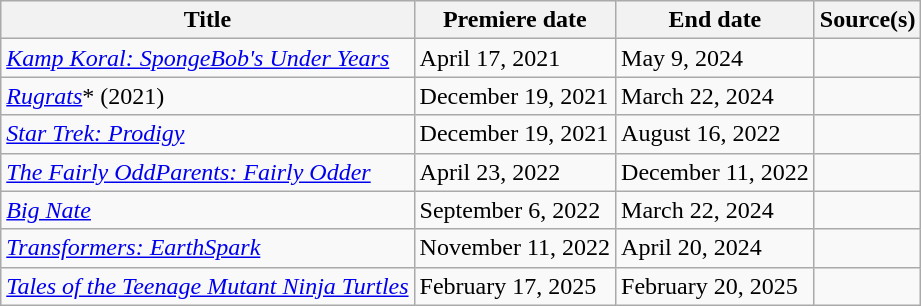<table class="wikitable sortable">
<tr>
<th>Title</th>
<th>Premiere date</th>
<th>End date</th>
<th>Source(s)</th>
</tr>
<tr>
<td><em><a href='#'>Kamp Koral: SpongeBob's Under Years</a></em></td>
<td>April 17, 2021</td>
<td>May 9, 2024</td>
<td></td>
</tr>
<tr>
<td><em><a href='#'>Rugrats</a></em>* (2021)</td>
<td>December 19, 2021</td>
<td>March 22, 2024</td>
<td></td>
</tr>
<tr>
<td><em><a href='#'>Star Trek: Prodigy</a></em></td>
<td>December 19, 2021</td>
<td>August 16, 2022</td>
<td></td>
</tr>
<tr>
<td><em><a href='#'>The Fairly OddParents: Fairly Odder</a></em></td>
<td>April 23, 2022</td>
<td>December 11, 2022</td>
<td></td>
</tr>
<tr>
<td><em><a href='#'>Big Nate</a></em></td>
<td>September 6, 2022</td>
<td>March 22, 2024</td>
<td></td>
</tr>
<tr>
<td><em><a href='#'>Transformers: EarthSpark</a></em></td>
<td>November 11, 2022</td>
<td>April 20, 2024</td>
<td></td>
</tr>
<tr>
<td><em><a href='#'>Tales of the Teenage Mutant Ninja Turtles</a></em></td>
<td>February 17, 2025</td>
<td>February 20, 2025</td>
<td></td>
</tr>
</table>
